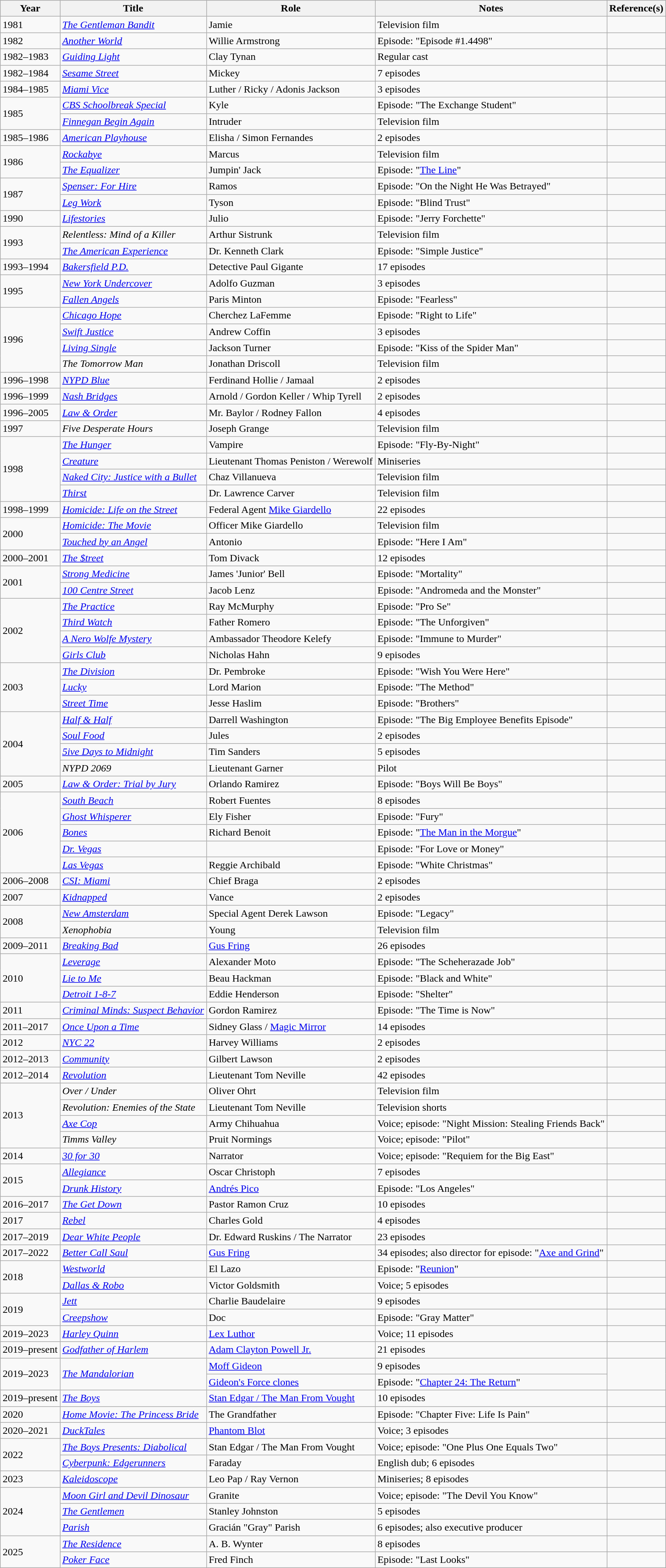<table class="wikitable sortable">
<tr>
<th scope="col">Year</th>
<th scope="col">Title</th>
<th scope="col">Role</th>
<th scope="col" class="unsortable">Notes</th>
<th scope="col" class="unsortable">Reference(s)</th>
</tr>
<tr>
<td>1981</td>
<td><em><a href='#'>The Gentleman Bandit</a></em></td>
<td>Jamie</td>
<td>Television film</td>
<td></td>
</tr>
<tr>
<td>1982</td>
<td><em><a href='#'>Another World</a></em></td>
<td>Willie Armstrong</td>
<td>Episode: "Episode #1.4498"</td>
<td></td>
</tr>
<tr>
<td>1982–1983</td>
<td><em><a href='#'>Guiding Light</a></em></td>
<td>Clay Tynan</td>
<td>Regular cast</td>
<td></td>
</tr>
<tr>
<td>1982–1984</td>
<td><em><a href='#'>Sesame Street</a></em></td>
<td>Mickey</td>
<td>7 episodes</td>
<td></td>
</tr>
<tr>
<td>1984–1985</td>
<td><em><a href='#'>Miami Vice</a></em></td>
<td>Luther / Ricky / Adonis Jackson</td>
<td>3 episodes</td>
<td></td>
</tr>
<tr>
<td rowspan="2">1985</td>
<td><em><a href='#'>CBS Schoolbreak Special</a></em></td>
<td>Kyle</td>
<td>Episode: "The Exchange Student"</td>
<td></td>
</tr>
<tr>
<td><em><a href='#'>Finnegan Begin Again</a></em></td>
<td>Intruder</td>
<td>Television film</td>
<td></td>
</tr>
<tr>
<td>1985–1986</td>
<td><em><a href='#'>American Playhouse</a></em></td>
<td>Elisha / Simon Fernandes</td>
<td>2 episodes</td>
<td></td>
</tr>
<tr>
<td rowspan="2">1986</td>
<td><em><a href='#'>Rockabye</a></em></td>
<td>Marcus</td>
<td>Television film</td>
<td></td>
</tr>
<tr>
<td><em><a href='#'>The Equalizer</a></em></td>
<td>Jumpin' Jack</td>
<td>Episode: "<a href='#'>The Line</a>"</td>
<td></td>
</tr>
<tr>
<td rowspan="2">1987</td>
<td><em><a href='#'>Spenser: For Hire</a></em></td>
<td>Ramos</td>
<td>Episode: "On the Night He Was Betrayed"</td>
<td></td>
</tr>
<tr>
<td><em><a href='#'>Leg Work</a></em></td>
<td>Tyson</td>
<td>Episode: "Blind Trust"</td>
<td></td>
</tr>
<tr>
<td>1990</td>
<td><em><a href='#'>Lifestories</a></em></td>
<td>Julio</td>
<td>Episode: "Jerry Forchette"</td>
<td></td>
</tr>
<tr>
<td rowspan="2">1993</td>
<td><em>Relentless: Mind of a Killer</em></td>
<td>Arthur Sistrunk</td>
<td>Television film</td>
<td></td>
</tr>
<tr>
<td><em><a href='#'>The American Experience</a></em></td>
<td>Dr. Kenneth Clark</td>
<td>Episode: "Simple Justice"</td>
<td></td>
</tr>
<tr>
<td>1993–1994</td>
<td><em><a href='#'>Bakersfield P.D.</a></em></td>
<td>Detective Paul Gigante</td>
<td>17 episodes</td>
<td></td>
</tr>
<tr>
<td rowspan="2">1995</td>
<td><em><a href='#'>New York Undercover</a></em></td>
<td>Adolfo Guzman</td>
<td>3 episodes</td>
<td></td>
</tr>
<tr>
<td><em><a href='#'>Fallen Angels</a></em></td>
<td>Paris Minton</td>
<td>Episode: "Fearless"</td>
<td></td>
</tr>
<tr>
<td rowspan="4">1996</td>
<td><em><a href='#'>Chicago Hope</a></em></td>
<td>Cherchez LaFemme</td>
<td>Episode: "Right to Life"</td>
<td></td>
</tr>
<tr>
<td><em><a href='#'>Swift Justice</a></em></td>
<td>Andrew Coffin</td>
<td>3 episodes</td>
<td></td>
</tr>
<tr>
<td><em><a href='#'>Living Single</a></em></td>
<td>Jackson Turner</td>
<td>Episode: "Kiss of the Spider Man"</td>
<td></td>
</tr>
<tr>
<td><em>The Tomorrow Man</em></td>
<td>Jonathan Driscoll</td>
<td>Television film</td>
<td></td>
</tr>
<tr>
<td>1996–1998</td>
<td><em><a href='#'>NYPD Blue</a></em></td>
<td>Ferdinand Hollie / Jamaal</td>
<td>2 episodes</td>
<td></td>
</tr>
<tr>
<td>1996–1999</td>
<td><em><a href='#'>Nash Bridges</a></em></td>
<td>Arnold / Gordon Keller / Whip Tyrell</td>
<td>2 episodes</td>
<td></td>
</tr>
<tr>
<td>1996–2005</td>
<td><em><a href='#'>Law & Order</a></em></td>
<td>Mr. Baylor / Rodney Fallon</td>
<td>4 episodes</td>
<td></td>
</tr>
<tr>
<td>1997</td>
<td><em>Five Desperate Hours</em></td>
<td>Joseph Grange</td>
<td>Television film</td>
<td></td>
</tr>
<tr>
<td rowspan="4">1998</td>
<td><em><a href='#'>The Hunger</a></em></td>
<td>Vampire</td>
<td>Episode: "Fly-By-Night"</td>
<td></td>
</tr>
<tr>
<td><em><a href='#'>Creature</a></em></td>
<td>Lieutenant Thomas Peniston / Werewolf</td>
<td>Miniseries</td>
<td></td>
</tr>
<tr>
<td><em><a href='#'>Naked City: Justice with a Bullet</a></em></td>
<td>Chaz Villanueva</td>
<td>Television film</td>
<td></td>
</tr>
<tr>
<td><em><a href='#'>Thirst</a></em></td>
<td>Dr. Lawrence Carver</td>
<td>Television film</td>
<td></td>
</tr>
<tr>
<td>1998–1999</td>
<td><em><a href='#'>Homicide: Life on the Street</a></em></td>
<td>Federal Agent <a href='#'>Mike Giardello</a></td>
<td>22 episodes</td>
<td></td>
</tr>
<tr>
<td rowspan="2">2000</td>
<td><em><a href='#'>Homicide: The Movie</a></em></td>
<td>Officer Mike Giardello</td>
<td>Television film</td>
<td></td>
</tr>
<tr>
<td><em><a href='#'>Touched by an Angel</a></em></td>
<td>Antonio</td>
<td>Episode: "Here I Am"</td>
<td></td>
</tr>
<tr>
<td>2000–2001</td>
<td><em><a href='#'>The $treet</a></em></td>
<td>Tom Divack</td>
<td>12 episodes</td>
<td></td>
</tr>
<tr>
<td rowspan="2">2001</td>
<td><em><a href='#'>Strong Medicine</a></em></td>
<td>James 'Junior' Bell</td>
<td>Episode: "Mortality"</td>
<td></td>
</tr>
<tr>
<td><em><a href='#'>100 Centre Street</a></em></td>
<td>Jacob Lenz</td>
<td>Episode: "Andromeda and the Monster"</td>
<td></td>
</tr>
<tr>
<td rowspan="4">2002</td>
<td><em><a href='#'>The Practice</a></em></td>
<td>Ray McMurphy</td>
<td>Episode: "Pro Se"</td>
<td></td>
</tr>
<tr>
<td><em><a href='#'>Third Watch</a></em></td>
<td>Father Romero</td>
<td>Episode: "The Unforgiven"</td>
<td></td>
</tr>
<tr>
<td><em><a href='#'>A Nero Wolfe Mystery</a></em></td>
<td>Ambassador Theodore Kelefy</td>
<td>Episode: "Immune to Murder"</td>
<td></td>
</tr>
<tr>
<td><em><a href='#'>Girls Club</a></em></td>
<td>Nicholas Hahn</td>
<td>9 episodes</td>
<td></td>
</tr>
<tr>
<td rowspan="3">2003</td>
<td><em><a href='#'>The Division</a></em></td>
<td>Dr. Pembroke</td>
<td>Episode: "Wish You Were Here"</td>
<td></td>
</tr>
<tr>
<td><em><a href='#'>Lucky</a></em></td>
<td>Lord Marion</td>
<td>Episode: "The Method"</td>
<td></td>
</tr>
<tr>
<td><em><a href='#'>Street Time</a></em></td>
<td>Jesse Haslim</td>
<td>Episode: "Brothers"</td>
<td></td>
</tr>
<tr>
<td rowspan="4">2004</td>
<td><em><a href='#'>Half & Half</a></em></td>
<td>Darrell Washington</td>
<td>Episode: "The Big Employee Benefits Episode"</td>
<td></td>
</tr>
<tr>
<td><em><a href='#'>Soul Food</a></em></td>
<td>Jules</td>
<td>2 episodes</td>
<td></td>
</tr>
<tr>
<td><em><a href='#'>5ive Days to Midnight</a></em></td>
<td>Tim Sanders</td>
<td>5 episodes</td>
<td></td>
</tr>
<tr>
<td><em>NYPD 2069</em></td>
<td>Lieutenant Garner</td>
<td>Pilot</td>
<td></td>
</tr>
<tr>
<td>2005</td>
<td><em><a href='#'>Law & Order: Trial by Jury</a></em></td>
<td>Orlando Ramirez</td>
<td>Episode: "Boys Will Be Boys"</td>
<td></td>
</tr>
<tr>
<td rowspan="5">2006</td>
<td><em><a href='#'>South Beach</a></em></td>
<td>Robert Fuentes</td>
<td>8 episodes</td>
<td></td>
</tr>
<tr>
<td><em><a href='#'>Ghost Whisperer</a></em></td>
<td>Ely Fisher</td>
<td>Episode: "Fury"</td>
<td></td>
</tr>
<tr>
<td><em><a href='#'>Bones</a></em></td>
<td>Richard Benoit</td>
<td>Episode: "<a href='#'>The Man in the Morgue</a>"</td>
<td></td>
</tr>
<tr>
<td><em><a href='#'>Dr. Vegas</a></em></td>
<td></td>
<td>Episode: "For Love or Money"</td>
<td></td>
</tr>
<tr>
<td><em><a href='#'>Las Vegas</a></em></td>
<td>Reggie Archibald</td>
<td>Episode: "White Christmas"</td>
<td></td>
</tr>
<tr>
<td>2006–2008</td>
<td><em><a href='#'>CSI: Miami</a></em></td>
<td>Chief Braga</td>
<td>2 episodes</td>
<td></td>
</tr>
<tr>
<td>2007</td>
<td><em><a href='#'>Kidnapped</a></em></td>
<td>Vance</td>
<td>2 episodes</td>
<td></td>
</tr>
<tr>
<td rowspan="2">2008</td>
<td><em><a href='#'>New Amsterdam</a></em></td>
<td>Special Agent Derek Lawson</td>
<td>Episode: "Legacy"</td>
<td></td>
</tr>
<tr>
<td><em>Xenophobia</em></td>
<td>Young</td>
<td>Television film</td>
<td></td>
</tr>
<tr>
<td>2009–2011</td>
<td><em><a href='#'>Breaking Bad</a></em></td>
<td><a href='#'>Gus Fring</a></td>
<td>26 episodes</td>
<td></td>
</tr>
<tr>
<td rowspan="3">2010</td>
<td><em><a href='#'>Leverage</a></em></td>
<td>Alexander Moto</td>
<td>Episode: "The Scheherazade Job"</td>
<td></td>
</tr>
<tr>
<td><em><a href='#'>Lie to Me</a></em></td>
<td>Beau Hackman</td>
<td>Episode: "Black and White"</td>
<td></td>
</tr>
<tr>
<td><em><a href='#'>Detroit 1-8-7</a></em></td>
<td>Eddie Henderson</td>
<td>Episode: "Shelter"</td>
<td></td>
</tr>
<tr>
<td>2011</td>
<td><em><a href='#'>Criminal Minds: Suspect Behavior</a></em></td>
<td>Gordon Ramirez</td>
<td>Episode: "The Time is Now"</td>
<td></td>
</tr>
<tr>
<td>2011–2017</td>
<td><em><a href='#'>Once Upon a Time</a></em></td>
<td>Sidney Glass / <a href='#'>Magic Mirror</a></td>
<td>14 episodes</td>
<td></td>
</tr>
<tr>
<td>2012</td>
<td><em><a href='#'>NYC 22</a></em></td>
<td>Harvey Williams</td>
<td>2 episodes</td>
<td></td>
</tr>
<tr>
<td>2012–2013</td>
<td><em><a href='#'>Community</a></em></td>
<td>Gilbert Lawson</td>
<td>2 episodes</td>
<td></td>
</tr>
<tr>
<td>2012–2014</td>
<td><em><a href='#'>Revolution</a></em></td>
<td>Lieutenant Tom Neville</td>
<td>42 episodes</td>
<td></td>
</tr>
<tr>
<td rowspan="4">2013</td>
<td><em>Over / Under</em></td>
<td>Oliver Ohrt</td>
<td>Television film</td>
<td></td>
</tr>
<tr>
<td><em>Revolution: Enemies of the State</em></td>
<td>Lieutenant Tom Neville</td>
<td>Television shorts</td>
<td></td>
</tr>
<tr>
<td><em><a href='#'>Axe Cop</a></em></td>
<td>Army Chihuahua</td>
<td>Voice; episode: "Night Mission: Stealing Friends Back"</td>
<td></td>
</tr>
<tr>
<td><em>Timms Valley</em></td>
<td>Pruit Normings</td>
<td>Voice; episode: "Pilot"</td>
<td></td>
</tr>
<tr>
<td>2014</td>
<td><em><a href='#'>30 for 30</a></em></td>
<td>Narrator</td>
<td>Voice; episode: "Requiem for the Big East"</td>
<td></td>
</tr>
<tr>
<td rowspan="2">2015</td>
<td><em><a href='#'>Allegiance</a></em></td>
<td>Oscar Christoph</td>
<td>7 episodes</td>
<td></td>
</tr>
<tr>
<td><em><a href='#'>Drunk History</a></em></td>
<td><a href='#'>Andrés Pico</a></td>
<td>Episode: "Los Angeles"</td>
<td></td>
</tr>
<tr>
<td>2016–2017</td>
<td><em><a href='#'>The Get Down</a></em></td>
<td>Pastor Ramon Cruz</td>
<td>10 episodes</td>
<td></td>
</tr>
<tr>
<td>2017</td>
<td><em><a href='#'>Rebel</a></em></td>
<td>Charles Gold</td>
<td>4 episodes</td>
<td></td>
</tr>
<tr>
<td>2017–2019</td>
<td><em><a href='#'>Dear White People</a></em></td>
<td>Dr. Edward Ruskins / The Narrator</td>
<td>23 episodes</td>
<td></td>
</tr>
<tr>
<td>2017–2022</td>
<td><em><a href='#'>Better Call Saul</a></em></td>
<td><a href='#'>Gus Fring</a></td>
<td>34 episodes; also director for episode: "<a href='#'>Axe and Grind</a>"</td>
<td></td>
</tr>
<tr>
<td rowspan="2">2018</td>
<td><em><a href='#'>Westworld</a></em></td>
<td>El Lazo</td>
<td>Episode: "<a href='#'>Reunion</a>"</td>
<td></td>
</tr>
<tr>
<td><em><a href='#'>Dallas & Robo</a></em></td>
<td>Victor Goldsmith</td>
<td>Voice; 5 episodes</td>
<td></td>
</tr>
<tr>
<td rowspan="2">2019</td>
<td><em><a href='#'>Jett</a></em></td>
<td>Charlie Baudelaire</td>
<td>9 episodes</td>
<td></td>
</tr>
<tr>
<td><em><a href='#'>Creepshow</a></em></td>
<td>Doc</td>
<td>Episode: "Gray Matter"</td>
<td></td>
</tr>
<tr>
<td>2019–2023</td>
<td><em><a href='#'>Harley Quinn</a></em></td>
<td><a href='#'>Lex Luthor</a></td>
<td>Voice; 11 episodes</td>
<td></td>
</tr>
<tr>
<td>2019–present</td>
<td><em><a href='#'>Godfather of Harlem</a></em></td>
<td><a href='#'>Adam Clayton Powell Jr.</a></td>
<td>21 episodes</td>
<td></td>
</tr>
<tr>
<td rowspan="2">2019–2023</td>
<td rowspan="2"><em><a href='#'>The Mandalorian</a></em></td>
<td><a href='#'>Moff Gideon</a></td>
<td>9 episodes</td>
<td rowspan="2"></td>
</tr>
<tr>
<td><a href='#'>Gideon's Force clones</a></td>
<td>Episode: "<a href='#'>Chapter 24: The Return</a>"</td>
</tr>
<tr>
<td>2019–present</td>
<td><em><a href='#'>The Boys</a></em></td>
<td><a href='#'>Stan Edgar / The Man From Vought</a></td>
<td>10 episodes</td>
<td></td>
</tr>
<tr>
<td>2020</td>
<td><em><a href='#'>Home Movie: The Princess Bride</a></em></td>
<td>The Grandfather</td>
<td>Episode: "Chapter Five: Life Is Pain"</td>
<td></td>
</tr>
<tr>
<td>2020–2021</td>
<td><em><a href='#'>DuckTales</a></em></td>
<td><a href='#'>Phantom Blot</a></td>
<td>Voice; 3 episodes</td>
<td></td>
</tr>
<tr>
<td rowspan="2">2022</td>
<td><em><a href='#'>The Boys Presents: Diabolical</a></em></td>
<td>Stan Edgar / The Man From Vought</td>
<td>Voice; episode: "One Plus One Equals Two"</td>
<td></td>
</tr>
<tr>
<td><em><a href='#'>Cyberpunk: Edgerunners</a></em></td>
<td>Faraday</td>
<td>English dub; 6 episodes</td>
<td></td>
</tr>
<tr>
<td>2023</td>
<td><em><a href='#'>Kaleidoscope</a></em></td>
<td>Leo Pap / Ray Vernon</td>
<td>Miniseries; 8 episodes</td>
<td></td>
</tr>
<tr>
<td rowspan="3">2024</td>
<td><em><a href='#'>Moon Girl and Devil Dinosaur</a></em></td>
<td>Granite</td>
<td>Voice; episode: "The Devil You Know"</td>
<td></td>
</tr>
<tr>
<td><em><a href='#'>The Gentlemen</a></em></td>
<td>Stanley Johnston</td>
<td>5 episodes</td>
<td></td>
</tr>
<tr>
<td><em><a href='#'>Parish</a></em></td>
<td>Gracián "Gray" Parish</td>
<td>6 episodes; also executive producer</td>
<td></td>
</tr>
<tr>
<td rowspan="2">2025</td>
<td><em><a href='#'>The Residence</a></em></td>
<td>A. B. Wynter</td>
<td>8 episodes</td>
<td></td>
</tr>
<tr>
<td><em><a href='#'>Poker Face</a></em></td>
<td>Fred Finch</td>
<td>Episode: "Last Looks"</td>
<td></td>
</tr>
</table>
